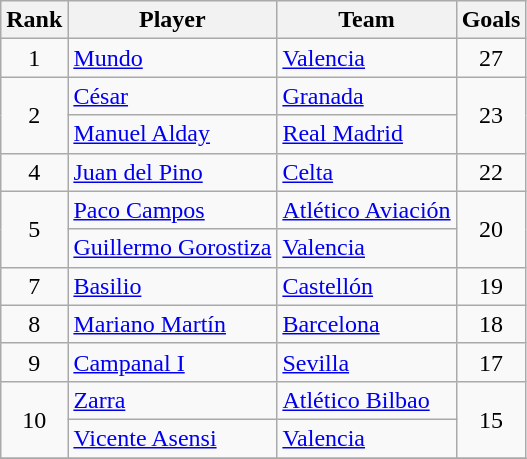<table class="wikitable">
<tr>
<th>Rank</th>
<th>Player</th>
<th>Team</th>
<th>Goals</th>
</tr>
<tr>
<td align=center>1</td>
<td> <a href='#'>Mundo</a></td>
<td><a href='#'>Valencia</a></td>
<td align=center>27</td>
</tr>
<tr>
<td align=center rowspan=2>2</td>
<td> <a href='#'>César</a></td>
<td><a href='#'>Granada</a></td>
<td align=center rowspan=2>23</td>
</tr>
<tr>
<td> <a href='#'>Manuel Alday</a></td>
<td><a href='#'>Real Madrid</a></td>
</tr>
<tr>
<td align=center>4</td>
<td> <a href='#'>Juan del Pino</a></td>
<td><a href='#'>Celta</a></td>
<td align=center>22</td>
</tr>
<tr>
<td align=center rowspan=2>5</td>
<td> <a href='#'>Paco Campos</a></td>
<td><a href='#'>Atlético Aviación</a></td>
<td align=center rowspan=2>20</td>
</tr>
<tr>
<td> <a href='#'>Guillermo Gorostiza</a></td>
<td><a href='#'>Valencia</a></td>
</tr>
<tr>
<td align=center>7</td>
<td> <a href='#'>Basilio</a></td>
<td><a href='#'>Castellón</a></td>
<td align=center>19</td>
</tr>
<tr>
<td align=center>8</td>
<td> <a href='#'>Mariano Martín</a></td>
<td><a href='#'>Barcelona</a></td>
<td align=center>18</td>
</tr>
<tr>
<td align=center>9</td>
<td> <a href='#'>Campanal I</a></td>
<td><a href='#'>Sevilla</a></td>
<td align=center>17</td>
</tr>
<tr>
<td align=center rowspan=2>10</td>
<td> <a href='#'>Zarra</a></td>
<td><a href='#'>Atlético Bilbao</a></td>
<td align=center rowspan=2>15</td>
</tr>
<tr>
<td> <a href='#'>Vicente Asensi</a></td>
<td><a href='#'>Valencia</a></td>
</tr>
<tr>
</tr>
</table>
